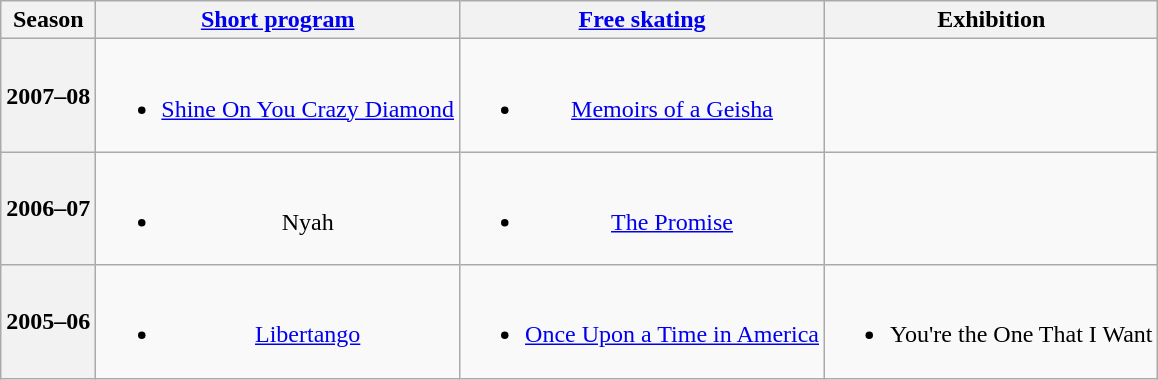<table class="wikitable" style="text-align:center">
<tr>
<th>Season</th>
<th><a href='#'>Short program</a></th>
<th><a href='#'>Free skating</a></th>
<th>Exhibition</th>
</tr>
<tr>
<th>2007–08 <br> </th>
<td><br><ul><li><a href='#'>Shine On You Crazy Diamond</a> <br></li></ul></td>
<td><br><ul><li><a href='#'>Memoirs of a Geisha</a> <br></li></ul></td>
<td></td>
</tr>
<tr>
<th>2006–07 <br> </th>
<td><br><ul><li>Nyah <br></li></ul></td>
<td><br><ul><li><a href='#'>The Promise</a> <br></li></ul></td>
<td></td>
</tr>
<tr>
<th>2005–06 <br> </th>
<td><br><ul><li><a href='#'>Libertango</a> <br></li></ul></td>
<td><br><ul><li><a href='#'>Once Upon a Time in America</a> <br></li></ul></td>
<td><br><ul><li>You're the One That I Want</li></ul></td>
</tr>
</table>
